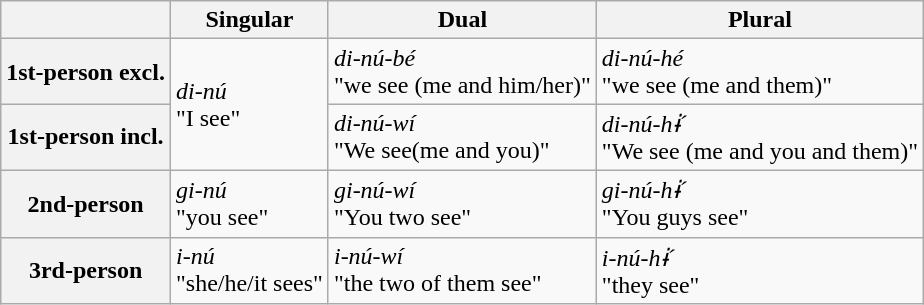<table class="wikitable">
<tr>
<th></th>
<th>Singular</th>
<th>Dual</th>
<th>Plural</th>
</tr>
<tr>
<th>1st-person excl.</th>
<td rowspan=2><em>di-nú</em><br>"I see"</td>
<td><em>di-nú-bé</em><br>"we see (me and him/her)"</td>
<td><em>di-nú-hé</em><br>"we see (me and them)"</td>
</tr>
<tr>
<th>1st-person incl.</th>
<td><em>di-nú-wí</em><br>"We see(me and you)"</td>
<td><em>di-nú-hɨ´</em><br>"We see (me and you and them)"</td>
</tr>
<tr>
<th>2nd-person</th>
<td><em>gi-nú</em><br>"you see"</td>
<td><em>gi-nú-wí</em><br>"You two see"</td>
<td><em>gi-nú-hɨ´</em><br>"You guys see"</td>
</tr>
<tr>
<th>3rd-person</th>
<td><em>i-nú</em><br>"she/he/it sees"</td>
<td><em>i-nú-wí</em><br>"the two of them see"</td>
<td><em>i-nú-hɨ´</em><br>"they see"</td>
</tr>
</table>
